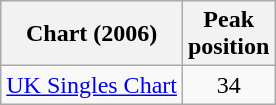<table class="wikitable">
<tr>
<th align="left">Chart (2006)</th>
<th align="left">Peak<br>position</th>
</tr>
<tr>
<td align="left"><a href='#'>UK Singles Chart</a></td>
<td align="center">34</td>
</tr>
</table>
